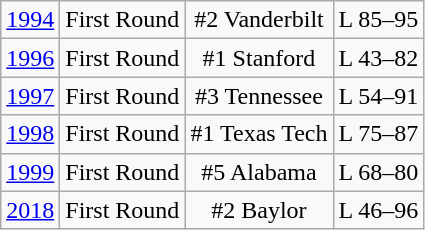<table class="wikitable">
<tr style="text-align:center;">
<td><a href='#'>1994</a></td>
<td>First Round</td>
<td>#2 Vanderbilt</td>
<td>L 85–95</td>
</tr>
<tr style="text-align:center;">
<td><a href='#'>1996</a></td>
<td>First Round</td>
<td>#1 Stanford</td>
<td>L 43–82</td>
</tr>
<tr style="text-align:center;">
<td><a href='#'>1997</a></td>
<td>First Round</td>
<td>#3 Tennessee</td>
<td>L 54–91</td>
</tr>
<tr style="text-align:center;">
<td><a href='#'>1998</a></td>
<td>First Round</td>
<td>#1 Texas Tech</td>
<td>L 75–87</td>
</tr>
<tr style="text-align:center;">
<td><a href='#'>1999</a></td>
<td>First Round</td>
<td>#5 Alabama</td>
<td>L 68–80</td>
</tr>
<tr style="text-align:center;">
<td><a href='#'>2018</a></td>
<td>First Round</td>
<td>#2 Baylor</td>
<td>L 46–96</td>
</tr>
</table>
